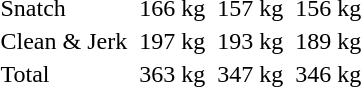<table>
<tr>
<td>Snatch</td>
<td></td>
<td>166 kg</td>
<td></td>
<td>157 kg</td>
<td></td>
<td>156 kg</td>
</tr>
<tr>
<td>Clean & Jerk</td>
<td></td>
<td>197 kg</td>
<td></td>
<td>193 kg</td>
<td></td>
<td>189 kg</td>
</tr>
<tr>
<td>Total</td>
<td></td>
<td>363 kg</td>
<td></td>
<td>347 kg</td>
<td></td>
<td>346 kg</td>
</tr>
</table>
